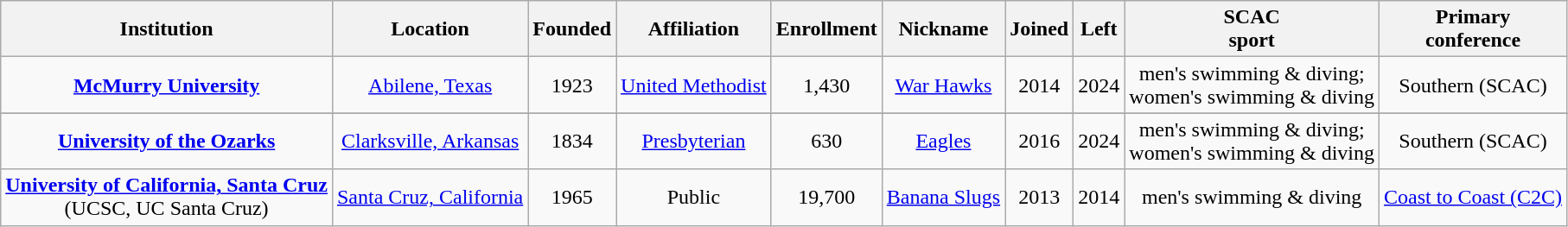<table class="wikitable sortable" style="text-align: center;">
<tr>
<th>Institution</th>
<th>Location</th>
<th>Founded</th>
<th>Affiliation</th>
<th>Enrollment</th>
<th>Nickname</th>
<th>Joined</th>
<th>Left</th>
<th>SCAC<br>sport</th>
<th>Primary<br>conference</th>
</tr>
<tr>
<td><strong><a href='#'>McMurry University</a></strong></td>
<td><a href='#'>Abilene, Texas</a></td>
<td>1923</td>
<td><a href='#'>United Methodist</a></td>
<td>1,430</td>
<td><a href='#'>War Hawks</a></td>
<td>2014</td>
<td>2024</td>
<td>men's swimming & diving;<br>women's swimming & diving</td>
<td>Southern (SCAC)</td>
</tr>
<tr>
</tr>
<tr>
<td><strong><a href='#'>University of the Ozarks</a></strong></td>
<td><a href='#'>Clarksville, Arkansas</a></td>
<td>1834</td>
<td><a href='#'>Presbyterian</a></td>
<td>630</td>
<td><a href='#'>Eagles</a></td>
<td>2016</td>
<td>2024</td>
<td>men's swimming & diving;<br>women's swimming & diving</td>
<td>Southern (SCAC)</td>
</tr>
<tr>
<td><strong><a href='#'>University of California, Santa Cruz</a></strong><br>(UCSC, UC Santa Cruz)</td>
<td><a href='#'>Santa Cruz, California</a></td>
<td>1965</td>
<td>Public</td>
<td>19,700</td>
<td><a href='#'>Banana Slugs</a></td>
<td>2013</td>
<td>2014</td>
<td>men's swimming & diving</td>
<td><a href='#'>Coast to Coast (C2C)</a></td>
</tr>
</table>
